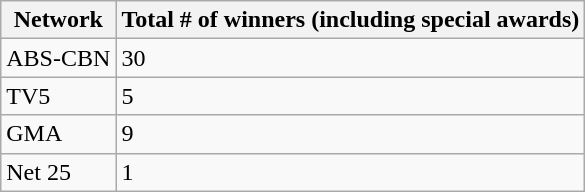<table class="wikitable sortable">
<tr>
<th>Network</th>
<th>Total # of winners (including special awards)</th>
</tr>
<tr>
<td>ABS-CBN</td>
<td>30</td>
</tr>
<tr>
<td>TV5</td>
<td>5</td>
</tr>
<tr>
<td>GMA</td>
<td>9</td>
</tr>
<tr>
<td>Net 25</td>
<td>1</td>
</tr>
</table>
